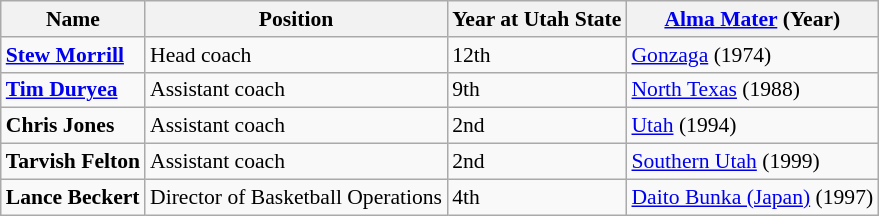<table class="wikitable" style="white-space:nowrap; font-size:90%;">
<tr>
<th>Name</th>
<th>Position</th>
<th>Year at Utah State</th>
<th><a href='#'>Alma Mater</a> (Year)</th>
</tr>
<tr>
<td><strong><a href='#'>Stew Morrill</a></strong></td>
<td>Head coach</td>
<td>12th</td>
<td><a href='#'>Gonzaga</a> (1974)</td>
</tr>
<tr>
<td><strong><a href='#'>Tim Duryea</a></strong></td>
<td>Assistant coach</td>
<td>9th</td>
<td><a href='#'>North Texas</a> (1988)</td>
</tr>
<tr>
<td><strong>Chris Jones</strong></td>
<td>Assistant coach</td>
<td>2nd</td>
<td><a href='#'>Utah</a> (1994)</td>
</tr>
<tr>
<td><strong>Tarvish Felton</strong></td>
<td>Assistant coach</td>
<td>2nd</td>
<td><a href='#'>Southern Utah</a> (1999)</td>
</tr>
<tr>
<td><strong>Lance Beckert</strong></td>
<td>Director of Basketball Operations</td>
<td>4th</td>
<td><a href='#'>Daito Bunka (Japan)</a> (1997)</td>
</tr>
</table>
